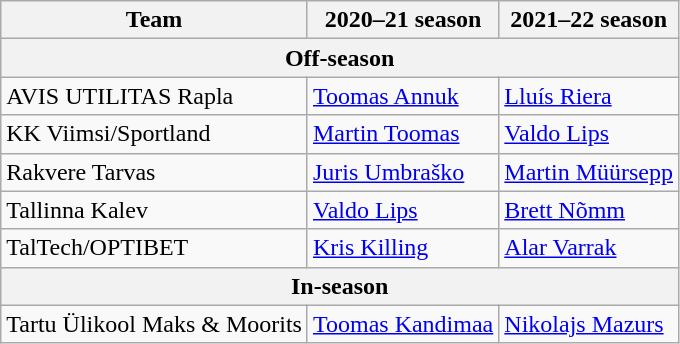<table class="wikitable">
<tr>
<th>Team</th>
<th>2020–21 season</th>
<th>2021–22 season</th>
</tr>
<tr>
<th colspan=3>Off-season</th>
</tr>
<tr>
<td>AVIS UTILITAS Rapla</td>
<td> <a href='#'>Toomas Annuk</a></td>
<td> <a href='#'>Lluís Riera</a></td>
</tr>
<tr>
<td>KK Viimsi/Sportland</td>
<td> <a href='#'>Martin Toomas</a></td>
<td> <a href='#'>Valdo Lips</a></td>
</tr>
<tr>
<td>Rakvere Tarvas</td>
<td> <a href='#'>Juris Umbraško</a></td>
<td> <a href='#'>Martin Müürsepp</a></td>
</tr>
<tr>
<td>Tallinna Kalev</td>
<td> <a href='#'>Valdo Lips</a></td>
<td> <a href='#'>Brett Nõmm</a></td>
</tr>
<tr>
<td>TalTech/OPTIBET</td>
<td> <a href='#'>Kris Killing</a></td>
<td> <a href='#'>Alar Varrak</a></td>
</tr>
<tr>
<th colspan=3>In-season</th>
</tr>
<tr>
<td>Tartu Ülikool Maks & Moorits</td>
<td> <a href='#'>Toomas Kandimaa</a></td>
<td> <a href='#'>Nikolajs Mazurs</a></td>
</tr>
</table>
